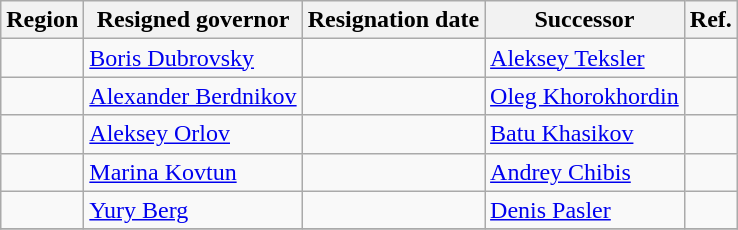<table class="wikitable" style="text-align:left">
<tr>
<th>Region</th>
<th>Resigned governor</th>
<th>Resignation date</th>
<th>Successor</th>
<th>Ref.</th>
</tr>
<tr>
<td></td>
<td><a href='#'>Boris Dubrovsky</a></td>
<td></td>
<td><a href='#'>Aleksey Teksler</a></td>
<td></td>
</tr>
<tr>
<td></td>
<td><a href='#'>Alexander Berdnikov</a></td>
<td></td>
<td><a href='#'>Oleg Khorokhordin</a></td>
<td></td>
</tr>
<tr>
<td></td>
<td><a href='#'>Aleksey Orlov</a></td>
<td></td>
<td><a href='#'>Batu Khasikov</a></td>
<td></td>
</tr>
<tr>
<td></td>
<td><a href='#'>Marina Kovtun</a></td>
<td></td>
<td><a href='#'>Andrey Chibis</a></td>
<td></td>
</tr>
<tr>
<td></td>
<td><a href='#'>Yury Berg</a></td>
<td></td>
<td><a href='#'>Denis Pasler</a></td>
<td></td>
</tr>
<tr>
</tr>
</table>
